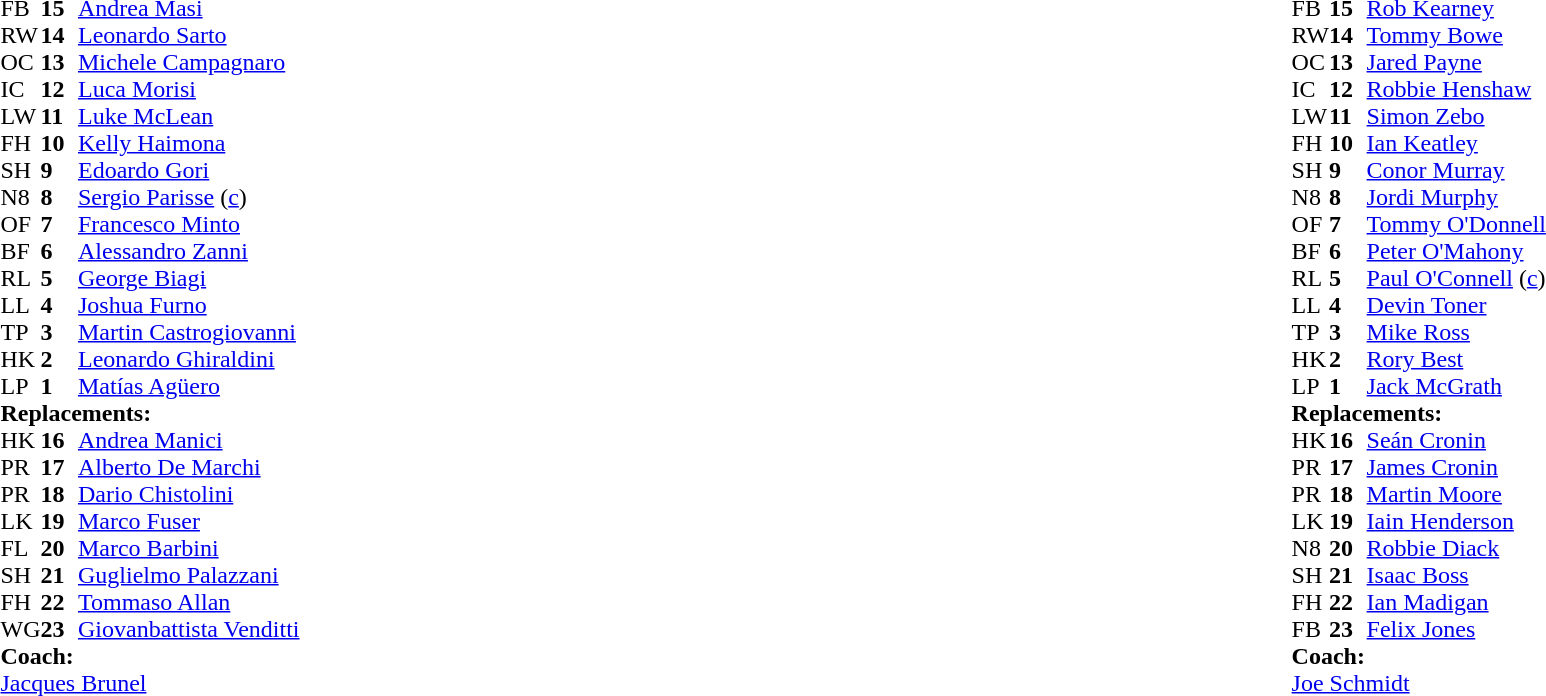<table style="width:100%">
<tr>
<td style="vertical-align:top; width:50%"><br><table cellspacing="0" cellpadding="0">
<tr>
<th width="25"></th>
<th width="25"></th>
</tr>
<tr>
<td>FB</td>
<td><strong>15</strong></td>
<td><a href='#'>Andrea Masi</a></td>
<td></td>
<td></td>
</tr>
<tr>
<td>RW</td>
<td><strong>14</strong></td>
<td><a href='#'>Leonardo Sarto</a></td>
</tr>
<tr>
<td>OC</td>
<td><strong>13</strong></td>
<td><a href='#'>Michele Campagnaro</a></td>
<td></td>
<td></td>
</tr>
<tr>
<td>IC</td>
<td><strong>12</strong></td>
<td><a href='#'>Luca Morisi</a></td>
</tr>
<tr>
<td>LW</td>
<td><strong>11</strong></td>
<td><a href='#'>Luke McLean</a></td>
</tr>
<tr>
<td>FH</td>
<td><strong>10</strong></td>
<td><a href='#'>Kelly Haimona</a></td>
</tr>
<tr>
<td>SH</td>
<td><strong>9</strong></td>
<td><a href='#'>Edoardo Gori</a></td>
</tr>
<tr>
<td>N8</td>
<td><strong>8</strong></td>
<td><a href='#'>Sergio Parisse</a> (<a href='#'>c</a>)</td>
</tr>
<tr>
<td>OF</td>
<td><strong>7</strong></td>
<td><a href='#'>Francesco Minto</a></td>
<td></td>
<td></td>
<td></td>
</tr>
<tr>
<td>BF</td>
<td><strong>6</strong></td>
<td><a href='#'>Alessandro Zanni</a></td>
<td></td>
<td></td>
</tr>
<tr>
<td>RL</td>
<td><strong>5</strong></td>
<td><a href='#'>George Biagi</a></td>
<td></td>
<td></td>
<td></td>
<td></td>
</tr>
<tr>
<td>LL</td>
<td><strong>4</strong></td>
<td><a href='#'>Joshua Furno</a></td>
</tr>
<tr>
<td>TP</td>
<td><strong>3</strong></td>
<td><a href='#'>Martin Castrogiovanni</a></td>
<td></td>
<td></td>
</tr>
<tr>
<td>HK</td>
<td><strong>2</strong></td>
<td><a href='#'>Leonardo Ghiraldini</a></td>
<td></td>
<td></td>
<td></td>
</tr>
<tr>
<td>LP</td>
<td><strong>1</strong></td>
<td><a href='#'>Matías Agüero</a></td>
<td></td>
<td></td>
</tr>
<tr>
<td colspan=3><strong>Replacements:</strong></td>
</tr>
<tr>
<td>HK</td>
<td><strong>16</strong></td>
<td><a href='#'>Andrea Manici</a></td>
<td></td>
<td></td>
</tr>
<tr>
<td>PR</td>
<td><strong>17</strong></td>
<td><a href='#'>Alberto De Marchi</a></td>
<td></td>
<td></td>
</tr>
<tr>
<td>PR</td>
<td><strong>18</strong></td>
<td><a href='#'>Dario Chistolini</a></td>
<td></td>
<td></td>
</tr>
<tr>
<td>LK</td>
<td><strong>19</strong></td>
<td><a href='#'>Marco Fuser</a></td>
<td></td>
<td></td>
<td></td>
</tr>
<tr>
<td>FL</td>
<td><strong>20</strong></td>
<td><a href='#'>Marco Barbini</a></td>
<td></td>
<td></td>
<td colspan=2></td>
</tr>
<tr>
<td>SH</td>
<td><strong>21</strong></td>
<td><a href='#'>Guglielmo Palazzani</a></td>
</tr>
<tr>
<td>FH</td>
<td><strong>22</strong></td>
<td><a href='#'>Tommaso Allan</a></td>
<td></td>
<td></td>
</tr>
<tr>
<td>WG</td>
<td><strong>23</strong></td>
<td><a href='#'>Giovanbattista Venditti</a></td>
<td></td>
<td></td>
</tr>
<tr>
<td colspan=3><strong>Coach:</strong></td>
</tr>
<tr>
<td colspan="4"> <a href='#'>Jacques Brunel</a></td>
</tr>
</table>
</td>
<td style="vertical-align:top"></td>
<td style="vertical-align:top; width:50%"><br><table cellspacing="0" cellpadding="0" style="margin:auto">
<tr>
<th width="25"></th>
<th width="25"></th>
</tr>
<tr>
<td>FB</td>
<td><strong>15</strong></td>
<td><a href='#'>Rob Kearney</a></td>
</tr>
<tr>
<td>RW</td>
<td><strong>14</strong></td>
<td><a href='#'>Tommy Bowe</a></td>
<td></td>
<td></td>
</tr>
<tr>
<td>OC</td>
<td><strong>13</strong></td>
<td><a href='#'>Jared Payne</a></td>
</tr>
<tr>
<td>IC</td>
<td><strong>12</strong></td>
<td><a href='#'>Robbie Henshaw</a></td>
</tr>
<tr>
<td>LW</td>
<td><strong>11</strong></td>
<td><a href='#'>Simon Zebo</a></td>
</tr>
<tr>
<td>FH</td>
<td><strong>10</strong></td>
<td><a href='#'>Ian Keatley</a></td>
<td></td>
<td></td>
</tr>
<tr>
<td>SH</td>
<td><strong>9</strong></td>
<td><a href='#'>Conor Murray</a></td>
<td></td>
<td></td>
</tr>
<tr>
<td>N8</td>
<td><strong>8</strong></td>
<td><a href='#'>Jordi Murphy</a></td>
</tr>
<tr>
<td>OF</td>
<td><strong>7</strong></td>
<td><a href='#'>Tommy O'Donnell</a></td>
</tr>
<tr>
<td>BF</td>
<td><strong>6</strong></td>
<td><a href='#'>Peter O'Mahony</a></td>
<td></td>
<td></td>
</tr>
<tr>
<td>RL</td>
<td><strong>5</strong></td>
<td><a href='#'>Paul O'Connell</a> (<a href='#'>c</a>)</td>
</tr>
<tr>
<td>LL</td>
<td><strong>4</strong></td>
<td><a href='#'>Devin Toner</a></td>
</tr>
<tr>
<td>TP</td>
<td><strong>3</strong></td>
<td><a href='#'>Mike Ross</a></td>
<td></td>
<td></td>
</tr>
<tr>
<td>HK</td>
<td><strong>2</strong></td>
<td><a href='#'>Rory Best</a></td>
<td></td>
<td></td>
</tr>
<tr>
<td>LP</td>
<td><strong>1</strong></td>
<td><a href='#'>Jack McGrath</a></td>
<td></td>
<td></td>
</tr>
<tr>
<td colspan=3><strong>Replacements:</strong></td>
</tr>
<tr>
<td>HK</td>
<td><strong>16</strong></td>
<td><a href='#'>Seán Cronin</a></td>
<td></td>
<td></td>
</tr>
<tr>
<td>PR</td>
<td><strong>17</strong></td>
<td><a href='#'>James Cronin</a></td>
<td></td>
<td></td>
</tr>
<tr>
<td>PR</td>
<td><strong>18</strong></td>
<td><a href='#'>Martin Moore</a></td>
<td></td>
<td></td>
</tr>
<tr>
<td>LK</td>
<td><strong>19</strong></td>
<td><a href='#'>Iain Henderson</a></td>
<td></td>
<td></td>
</tr>
<tr>
<td>N8</td>
<td><strong>20</strong></td>
<td><a href='#'>Robbie Diack</a></td>
</tr>
<tr>
<td>SH</td>
<td><strong>21</strong></td>
<td><a href='#'>Isaac Boss</a></td>
<td></td>
<td></td>
</tr>
<tr>
<td>FH</td>
<td><strong>22</strong></td>
<td><a href='#'>Ian Madigan</a></td>
<td></td>
<td></td>
</tr>
<tr>
<td>FB</td>
<td><strong>23</strong></td>
<td><a href='#'>Felix Jones</a></td>
<td></td>
<td></td>
</tr>
<tr>
<td colspan=3><strong>Coach:</strong></td>
</tr>
<tr>
<td colspan="4"> <a href='#'>Joe Schmidt</a></td>
</tr>
</table>
</td>
</tr>
</table>
